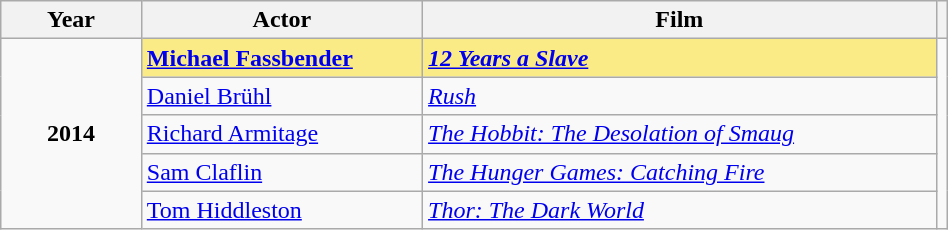<table class="wikitable" width="50%">
<tr>
<th width="15%">Year</th>
<th width="30%">Actor</th>
<th width="60%">Film</th>
<th width="2%"></th>
</tr>
<tr>
<td rowspan="5" style="text-align:center"><strong>2014<br> </strong></td>
<td style="background:#FAEB86"><strong><a href='#'>Michael Fassbender</a></strong></td>
<td style="background:#FAEB86"><strong><em><a href='#'>12 Years a Slave</a></em></strong></td>
<td rowspan="5" style="text-align:center"></td>
</tr>
<tr>
<td><a href='#'>Daniel Brühl</a></td>
<td><em><a href='#'>Rush</a></em></td>
</tr>
<tr>
<td><a href='#'>Richard Armitage</a></td>
<td><em><a href='#'>The Hobbit: The Desolation of Smaug</a></em></td>
</tr>
<tr>
<td><a href='#'>Sam Claflin</a></td>
<td><em><a href='#'>The Hunger Games: Catching Fire</a></em></td>
</tr>
<tr>
<td><a href='#'>Tom Hiddleston</a></td>
<td><em><a href='#'>Thor: The Dark World</a></em></td>
</tr>
</table>
